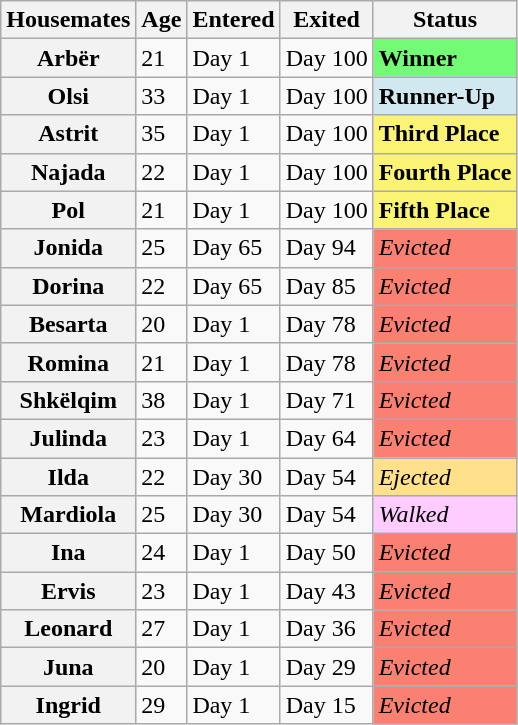<table class="wikitable sortable" style="text-align:left; width:auto;">
<tr>
<th>Housemates</th>
<th>Age</th>
<th>Entered</th>
<th>Exited</th>
<th>Status</th>
</tr>
<tr>
<th>Arbër</th>
<td>21</td>
<td>Day 1</td>
<td>Day 100</td>
<td style="background:#73FB76"><strong> Winner</strong></td>
</tr>
<tr>
<th>Olsi</th>
<td>33</td>
<td>Day 1</td>
<td>Day 100</td>
<td style="background:#D1E8EF"><strong>Runner-Up</strong></td>
</tr>
<tr>
<th>Astrit</th>
<td>35</td>
<td>Day 1</td>
<td>Day 100</td>
<td style="background:#FBF373"><strong>Third Place</strong></td>
</tr>
<tr>
<th>Najada</th>
<td>22</td>
<td>Day 1</td>
<td>Day 100</td>
<td style="background:#FBF373"><strong>Fourth Place</strong></td>
</tr>
<tr>
<th>Pol</th>
<td>21</td>
<td>Day 1</td>
<td>Day 100</td>
<td style="background:#FBF373"><strong>Fifth Place</strong></td>
</tr>
<tr>
<th>Jonida</th>
<td>25</td>
<td>Day 65</td>
<td>Day 94</td>
<td style="background:#FA8072"><em>Evicted</em></td>
</tr>
<tr>
<th>Dorina</th>
<td>22</td>
<td>Day 65</td>
<td>Day 85</td>
<td style="background:#FA8072"><em>Evicted</em></td>
</tr>
<tr>
<th>Besarta</th>
<td>20</td>
<td>Day 1</td>
<td>Day 78</td>
<td style="background:#FA8072"><em>Evicted</em></td>
</tr>
<tr>
<th>Romina</th>
<td>21</td>
<td>Day 1</td>
<td>Day 78</td>
<td style="background:#FA8072"><em>Evicted</em></td>
</tr>
<tr>
<th>Shkëlqim</th>
<td>38</td>
<td>Day 1</td>
<td>Day 71</td>
<td style="background:#FA8072"><em>Evicted</em></td>
</tr>
<tr>
<th>Julinda</th>
<td>23</td>
<td>Day 1</td>
<td>Day 64</td>
<td style="background:#FA8072"><em>Evicted</em></td>
</tr>
<tr>
<th>Ilda</th>
<td>22</td>
<td>Day 30</td>
<td>Day 54</td>
<td style="background:#FFE08B"><em>Ejected</em></td>
</tr>
<tr>
<th>Mardiola</th>
<td>25</td>
<td>Day 30</td>
<td>Day 54</td>
<td style="background:#FFCCFF"><em>Walked</em></td>
</tr>
<tr>
<th>Ina</th>
<td>24</td>
<td>Day 1</td>
<td>Day 50</td>
<td style="background:#FA8072"><em>Evicted</em></td>
</tr>
<tr>
<th>Ervis</th>
<td>23</td>
<td>Day 1</td>
<td>Day 43</td>
<td style="background:#FA8072"><em>Evicted</em></td>
</tr>
<tr>
<th>Leonard</th>
<td>27</td>
<td>Day 1</td>
<td>Day 36</td>
<td style="background:#FA8072"><em>Evicted</em></td>
</tr>
<tr>
<th>Juna</th>
<td>20</td>
<td>Day 1</td>
<td>Day 29</td>
<td style="background:#FA8072"><em>Evicted</em></td>
</tr>
<tr>
<th>Ingrid</th>
<td>29</td>
<td>Day 1</td>
<td>Day 15</td>
<td style="background:#FA8072"><em>Evicted</em></td>
</tr>
</table>
